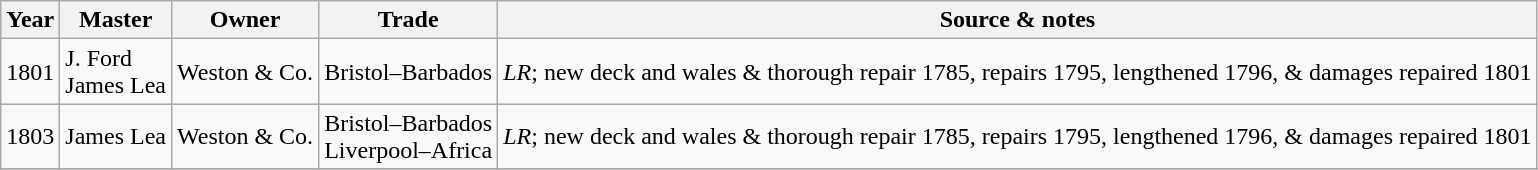<table class=" wikitable">
<tr>
<th>Year</th>
<th>Master</th>
<th>Owner</th>
<th>Trade</th>
<th>Source & notes</th>
</tr>
<tr>
<td>1801</td>
<td>J. Ford<br>James Lea</td>
<td>Weston & Co.</td>
<td>Bristol–Barbados</td>
<td><em>LR</em>; new deck and wales & thorough repair 1785, repairs 1795, lengthened 1796, & damages repaired 1801</td>
</tr>
<tr>
<td>1803</td>
<td>James Lea</td>
<td>Weston & Co.</td>
<td>Bristol–Barbados<br>Liverpool–Africa</td>
<td><em>LR</em>; new deck and wales & thorough repair 1785, repairs 1795, lengthened 1796, & damages repaired 1801</td>
</tr>
<tr>
</tr>
</table>
